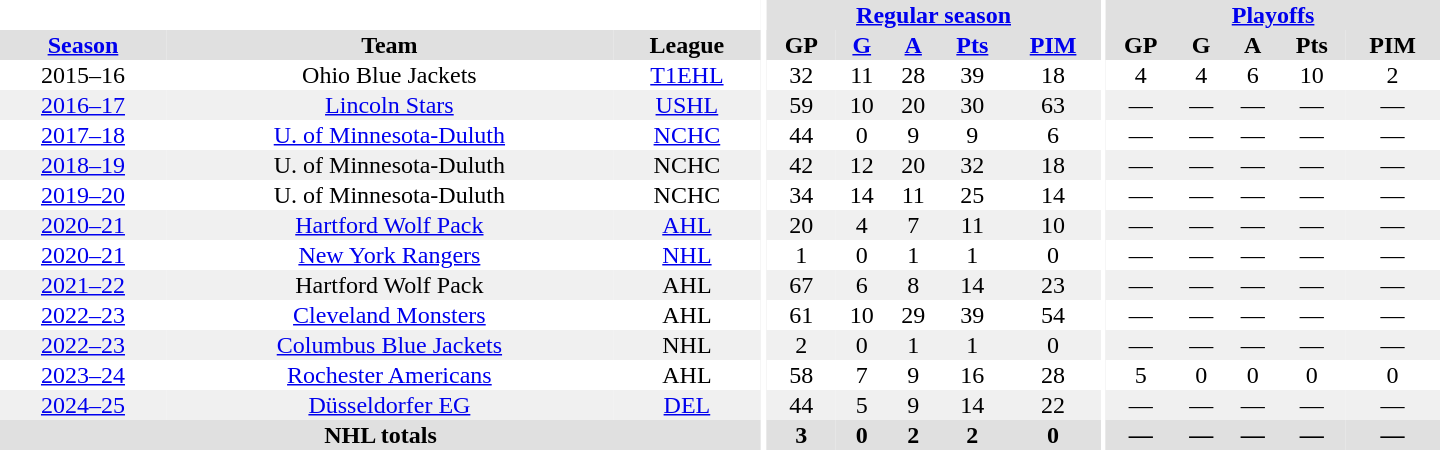<table border="0" cellpadding="1" cellspacing="0" style="text-align:center; width:60em">
<tr bgcolor="#e0e0e0">
<th colspan="3" bgcolor="#ffffff"></th>
<th rowspan="99" bgcolor="#ffffff"></th>
<th colspan="5"><a href='#'>Regular season</a></th>
<th rowspan="99" bgcolor="#ffffff"></th>
<th colspan="5"><a href='#'>Playoffs</a></th>
</tr>
<tr bgcolor="#e0e0e0">
<th><a href='#'>Season</a></th>
<th>Team</th>
<th>League</th>
<th>GP</th>
<th><a href='#'>G</a></th>
<th><a href='#'>A</a></th>
<th><a href='#'>Pts</a></th>
<th><a href='#'>PIM</a></th>
<th>GP</th>
<th>G</th>
<th>A</th>
<th>Pts</th>
<th>PIM</th>
</tr>
<tr>
<td>2015–16</td>
<td>Ohio Blue Jackets</td>
<td><a href='#'>T1EHL</a></td>
<td>32</td>
<td>11</td>
<td>28</td>
<td>39</td>
<td>18</td>
<td>4</td>
<td>4</td>
<td>6</td>
<td>10</td>
<td>2</td>
</tr>
<tr bgcolor="#f0f0f0">
<td><a href='#'>2016–17</a></td>
<td><a href='#'>Lincoln Stars</a></td>
<td><a href='#'>USHL</a></td>
<td>59</td>
<td>10</td>
<td>20</td>
<td>30</td>
<td>63</td>
<td>—</td>
<td>—</td>
<td>—</td>
<td>—</td>
<td>—</td>
</tr>
<tr>
<td><a href='#'>2017–18</a></td>
<td><a href='#'>U. of Minnesota-Duluth</a></td>
<td><a href='#'>NCHC</a></td>
<td>44</td>
<td>0</td>
<td>9</td>
<td>9</td>
<td>6</td>
<td>—</td>
<td>—</td>
<td>—</td>
<td>—</td>
<td>—</td>
</tr>
<tr bgcolor="#f0f0f0">
<td><a href='#'>2018–19</a></td>
<td>U. of Minnesota-Duluth</td>
<td>NCHC</td>
<td>42</td>
<td>12</td>
<td>20</td>
<td>32</td>
<td>18</td>
<td>—</td>
<td>—</td>
<td>—</td>
<td>—</td>
<td>—</td>
</tr>
<tr>
<td><a href='#'>2019–20</a></td>
<td>U. of Minnesota-Duluth</td>
<td>NCHC</td>
<td>34</td>
<td>14</td>
<td>11</td>
<td>25</td>
<td>14</td>
<td>—</td>
<td>—</td>
<td>—</td>
<td>—</td>
<td>—</td>
</tr>
<tr bgcolor="#f0f0f0">
<td><a href='#'>2020–21</a></td>
<td><a href='#'>Hartford Wolf Pack</a></td>
<td><a href='#'>AHL</a></td>
<td>20</td>
<td>4</td>
<td>7</td>
<td>11</td>
<td>10</td>
<td>—</td>
<td>—</td>
<td>—</td>
<td>—</td>
<td>—</td>
</tr>
<tr>
<td><a href='#'>2020–21</a></td>
<td><a href='#'>New York Rangers</a></td>
<td><a href='#'>NHL</a></td>
<td>1</td>
<td>0</td>
<td>1</td>
<td>1</td>
<td>0</td>
<td>—</td>
<td>—</td>
<td>—</td>
<td>—</td>
<td>—</td>
</tr>
<tr bgcolor="#f0f0f0">
<td><a href='#'>2021–22</a></td>
<td>Hartford Wolf Pack</td>
<td>AHL</td>
<td>67</td>
<td>6</td>
<td>8</td>
<td>14</td>
<td>23</td>
<td>—</td>
<td>—</td>
<td>—</td>
<td>—</td>
<td>—</td>
</tr>
<tr>
<td><a href='#'>2022–23</a></td>
<td><a href='#'>Cleveland Monsters</a></td>
<td>AHL</td>
<td>61</td>
<td>10</td>
<td>29</td>
<td>39</td>
<td>54</td>
<td>—</td>
<td>—</td>
<td>—</td>
<td>—</td>
<td>—</td>
</tr>
<tr bgcolor="#f0f0f0">
<td><a href='#'>2022–23</a></td>
<td><a href='#'>Columbus Blue Jackets</a></td>
<td>NHL</td>
<td>2</td>
<td>0</td>
<td>1</td>
<td>1</td>
<td>0</td>
<td>—</td>
<td>—</td>
<td>—</td>
<td>—</td>
<td>—</td>
</tr>
<tr>
<td><a href='#'>2023–24</a></td>
<td><a href='#'>Rochester Americans</a></td>
<td>AHL</td>
<td>58</td>
<td>7</td>
<td>9</td>
<td>16</td>
<td>28</td>
<td>5</td>
<td>0</td>
<td>0</td>
<td>0</td>
<td>0</td>
</tr>
<tr bgcolor="#f0f0f0">
<td><a href='#'>2024–25</a></td>
<td><a href='#'>Düsseldorfer EG</a></td>
<td><a href='#'>DEL</a></td>
<td>44</td>
<td>5</td>
<td>9</td>
<td>14</td>
<td>22</td>
<td>—</td>
<td>—</td>
<td>—</td>
<td>—</td>
<td>—</td>
</tr>
<tr bgcolor="#e0e0e0">
<th colspan="3">NHL totals</th>
<th>3</th>
<th>0</th>
<th>2</th>
<th>2</th>
<th>0</th>
<th>—</th>
<th>—</th>
<th>—</th>
<th>—</th>
<th>—</th>
</tr>
</table>
